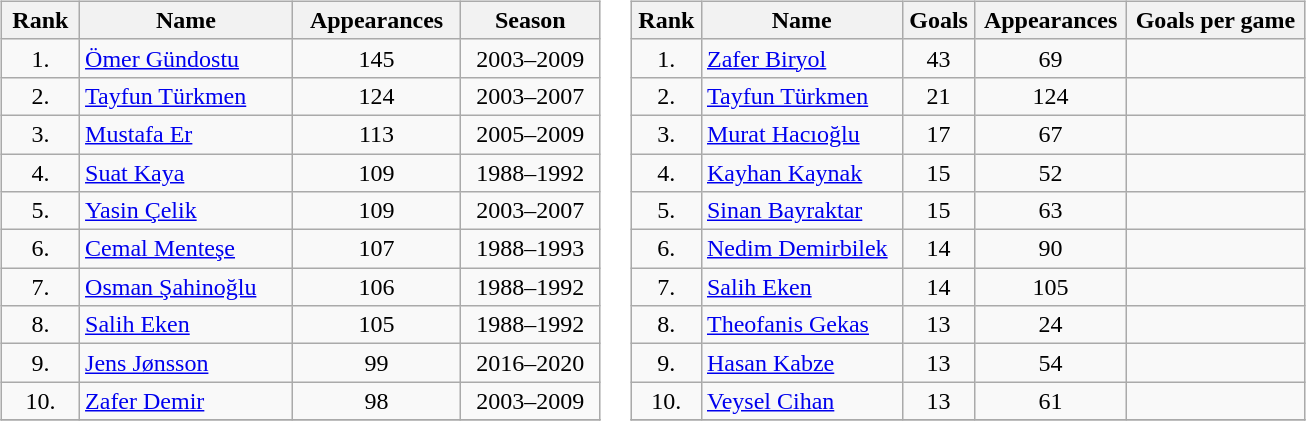<table>
<tr>
<td valign="top"><br><table class="wikitable" width="400">
<tr class="hintergrundfarbe5">
<th>Rank</th>
<th>Name</th>
<th>Appearances</th>
<th>Season</th>
</tr>
<tr>
<td align="center">1.</td>
<td><a href='#'>Ömer Gündostu</a></td>
<td align="center">145</td>
<td align="center">2003–2009</td>
</tr>
<tr>
<td align="center">2.</td>
<td><a href='#'>Tayfun Türkmen</a></td>
<td align="center">124</td>
<td align="center">2003–2007</td>
</tr>
<tr>
<td align="center">3.</td>
<td><a href='#'>Mustafa Er</a></td>
<td align="center">113</td>
<td align="center">2005–2009</td>
</tr>
<tr>
<td align="center">4.</td>
<td><a href='#'>Suat Kaya</a></td>
<td align="center">109</td>
<td align="center">1988–1992</td>
</tr>
<tr>
<td align="center">5.</td>
<td><a href='#'>Yasin Çelik</a></td>
<td align="center">109</td>
<td align="center">2003–2007</td>
</tr>
<tr>
<td align="center">6.</td>
<td><a href='#'>Cemal Menteşe</a></td>
<td align="center">107</td>
<td align="center">1988–1993</td>
</tr>
<tr>
<td align="center">7.</td>
<td><a href='#'>Osman Şahinoğlu</a></td>
<td align="center">106</td>
<td align="center">1988–1992</td>
</tr>
<tr>
<td align="center">8.</td>
<td><a href='#'>Salih Eken</a></td>
<td align="center">105</td>
<td align="center">1988–1992</td>
</tr>
<tr>
<td align="center">9.</td>
<td><a href='#'>Jens Jønsson</a></td>
<td align="center">99</td>
<td align="center">2016–2020</td>
</tr>
<tr>
<td align="center">10.</td>
<td><a href='#'>Zafer Demir</a></td>
<td align="center">98</td>
<td align="center">2003–2009</td>
</tr>
<tr>
</tr>
</table>
</td>
<td valign="top"><br><table class="wikitable" width="450">
<tr class="hintergrundfarbe5">
<th>Rank</th>
<th>Name</th>
<th>Goals</th>
<th>Appearances</th>
<th>Goals per game</th>
</tr>
<tr>
<td align="center">1.</td>
<td><a href='#'>Zafer Biryol</a></td>
<td align="center">43</td>
<td align="center">69</td>
<td align="center"></td>
</tr>
<tr>
<td align="center">2.</td>
<td><a href='#'>Tayfun Türkmen</a></td>
<td align="center">21</td>
<td align="center">124</td>
<td align="center"></td>
</tr>
<tr>
<td align="center">3.</td>
<td><a href='#'>Murat Hacıoğlu</a></td>
<td align="center">17</td>
<td align="center">67</td>
<td align="center"></td>
</tr>
<tr>
<td align="center">4.</td>
<td><a href='#'>Kayhan Kaynak</a></td>
<td align="center">15</td>
<td align="center">52</td>
<td align="center"></td>
</tr>
<tr>
<td align="center">5.</td>
<td><a href='#'>Sinan Bayraktar</a></td>
<td align="center">15</td>
<td align="center">63</td>
<td align="center"></td>
</tr>
<tr>
<td align="center">6.</td>
<td><a href='#'>Nedim Demirbilek</a></td>
<td align="center">14</td>
<td align="center">90</td>
<td align="center"></td>
</tr>
<tr>
<td align="center">7.</td>
<td><a href='#'>Salih Eken</a></td>
<td align="center">14</td>
<td align="center">105</td>
<td align="center"></td>
</tr>
<tr>
<td align="center">8.</td>
<td><a href='#'>Theofanis Gekas</a></td>
<td align="center">13</td>
<td align="center">24</td>
<td align="center"></td>
</tr>
<tr>
<td align="center">9.</td>
<td><a href='#'>Hasan Kabze</a></td>
<td align="center">13</td>
<td align="center">54</td>
<td align="center"></td>
</tr>
<tr>
<td align="center">10.</td>
<td><a href='#'>Veysel Cihan</a></td>
<td align="center">13</td>
<td align="center">61</td>
<td align="center"></td>
</tr>
<tr>
</tr>
</table>
</td>
</tr>
</table>
